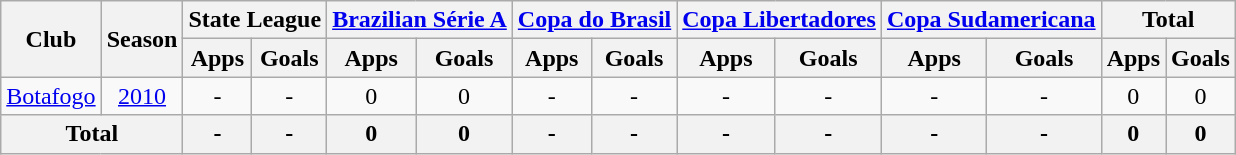<table class="wikitable" style="text-align: center;">
<tr>
<th rowspan="2">Club</th>
<th rowspan="2">Season</th>
<th colspan="2">State League</th>
<th colspan="2"><a href='#'>Brazilian Série A</a></th>
<th colspan="2"><a href='#'>Copa do Brasil</a></th>
<th colspan="2"><a href='#'>Copa Libertadores</a></th>
<th colspan="2"><a href='#'>Copa Sudamericana</a></th>
<th colspan="2">Total</th>
</tr>
<tr>
<th>Apps</th>
<th>Goals</th>
<th>Apps</th>
<th>Goals</th>
<th>Apps</th>
<th>Goals</th>
<th>Apps</th>
<th>Goals</th>
<th>Apps</th>
<th>Goals</th>
<th>Apps</th>
<th>Goals</th>
</tr>
<tr>
<td rowspan="1" valign="center"><a href='#'>Botafogo</a></td>
<td><a href='#'>2010</a></td>
<td>-</td>
<td>-</td>
<td>0</td>
<td>0</td>
<td>-</td>
<td>-</td>
<td>-</td>
<td>-</td>
<td>-</td>
<td>-</td>
<td>0</td>
<td>0</td>
</tr>
<tr>
<th colspan="2"><strong>Total</strong></th>
<th>-</th>
<th>-</th>
<th>0</th>
<th>0</th>
<th>-</th>
<th>-</th>
<th>-</th>
<th>-</th>
<th>-</th>
<th>-</th>
<th>0</th>
<th>0</th>
</tr>
</table>
